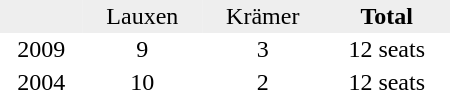<table border="0" cellpadding="2" cellspacing="0" width="300">
<tr bgcolor="#eeeeee" align="center">
<td> </td>
<td>Lauxen</td>
<td>Krämer</td>
<td><strong>Total</strong></td>
</tr>
<tr align="center">
<td>2009</td>
<td>9</td>
<td>3</td>
<td>12 seats</td>
</tr>
<tr align="center">
<td>2004</td>
<td>10</td>
<td>2</td>
<td>12 seats</td>
</tr>
</table>
